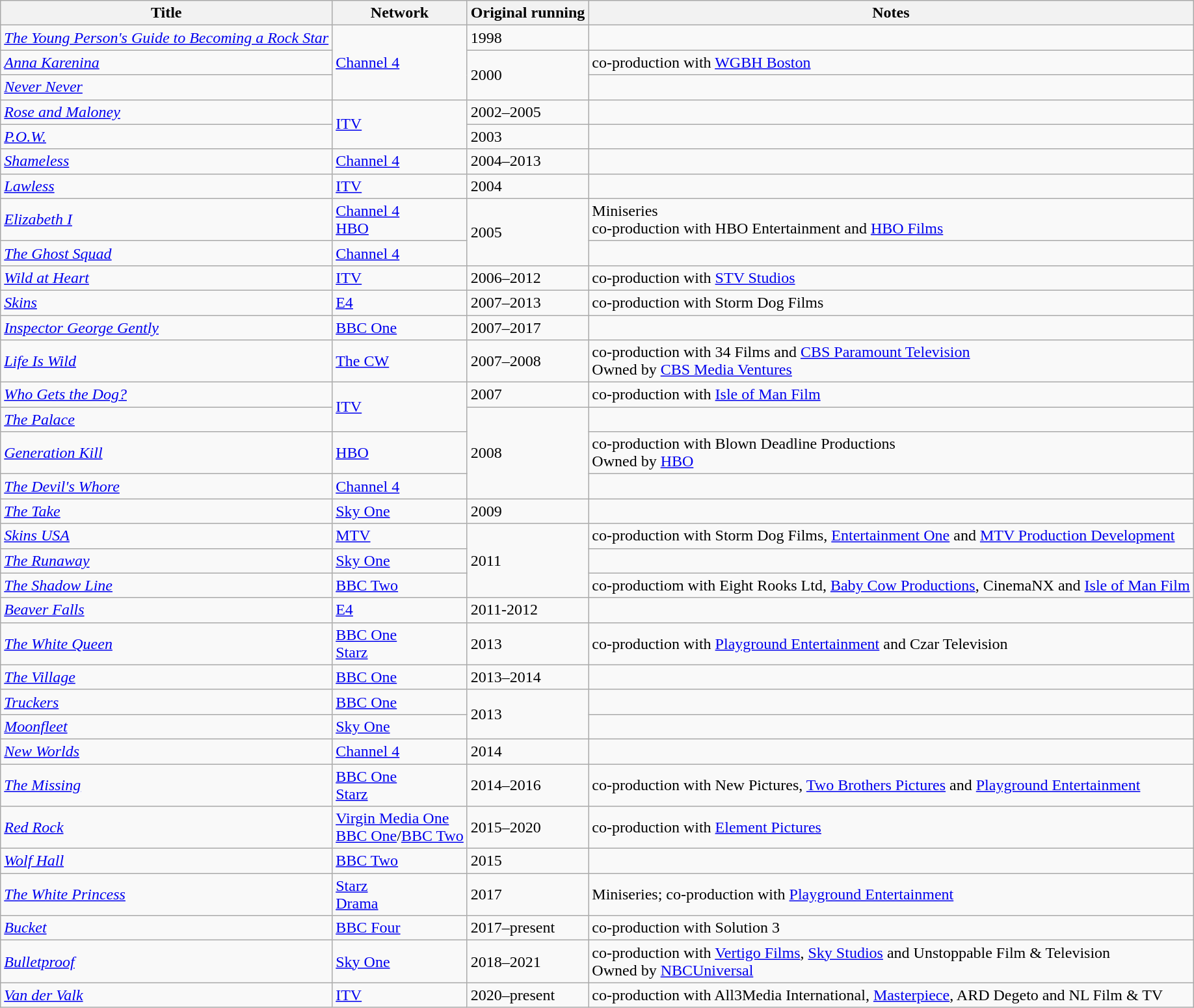<table class="wikitable sortable">
<tr>
<th>Title</th>
<th>Network</th>
<th>Original running</th>
<th>Notes</th>
</tr>
<tr>
<td><em><a href='#'>The Young Person's Guide to Becoming a Rock Star</a></em></td>
<td rowspan="3"><a href='#'>Channel 4</a></td>
<td>1998</td>
<td></td>
</tr>
<tr>
<td><em><a href='#'>Anna Karenina</a></em></td>
<td rowspan="2">2000</td>
<td>co-production with <a href='#'>WGBH Boston</a></td>
</tr>
<tr>
<td><em><a href='#'>Never Never</a></em></td>
<td></td>
</tr>
<tr>
<td><em><a href='#'>Rose and Maloney</a></em></td>
<td rowspan="2"><a href='#'>ITV</a></td>
<td>2002–2005</td>
<td></td>
</tr>
<tr>
<td><em><a href='#'>P.O.W.</a></em></td>
<td>2003</td>
<td></td>
</tr>
<tr>
<td><em><a href='#'>Shameless</a></em></td>
<td><a href='#'>Channel 4</a></td>
<td>2004–2013</td>
<td></td>
</tr>
<tr>
<td><em><a href='#'>Lawless</a></em></td>
<td><a href='#'>ITV</a></td>
<td>2004</td>
<td></td>
</tr>
<tr>
<td><em><a href='#'>Elizabeth I</a></em></td>
<td><a href='#'>Channel 4</a><br><a href='#'>HBO</a></td>
<td rowspan="2">2005</td>
<td>Miniseries<br>co-production with HBO Entertainment and <a href='#'>HBO Films</a></td>
</tr>
<tr>
<td><em><a href='#'>The Ghost Squad</a></em></td>
<td><a href='#'>Channel 4</a></td>
<td></td>
</tr>
<tr>
<td><em><a href='#'>Wild at Heart</a></em></td>
<td><a href='#'>ITV</a></td>
<td>2006–2012</td>
<td>co-production with <a href='#'>STV Studios</a></td>
</tr>
<tr>
<td><em><a href='#'>Skins</a></em></td>
<td><a href='#'>E4</a></td>
<td>2007–2013</td>
<td>co-production with Storm Dog Films</td>
</tr>
<tr>
<td><em><a href='#'>Inspector George Gently</a></em></td>
<td><a href='#'>BBC One</a></td>
<td>2007–2017</td>
<td></td>
</tr>
<tr>
<td><em><a href='#'>Life Is Wild</a></em></td>
<td><a href='#'>The CW</a></td>
<td>2007–2008</td>
<td>co-production with 34 Films and <a href='#'>CBS Paramount Television</a><br>Owned by <a href='#'>CBS Media Ventures</a></td>
</tr>
<tr>
<td><em><a href='#'>Who Gets the Dog?</a></em></td>
<td rowspan="2"><a href='#'>ITV</a></td>
<td>2007</td>
<td>co-production with <a href='#'>Isle of Man Film</a></td>
</tr>
<tr>
<td><em><a href='#'>The Palace</a></em></td>
<td rowspan="3">2008</td>
<td></td>
</tr>
<tr>
<td><em><a href='#'>Generation Kill</a></em></td>
<td><a href='#'>HBO</a></td>
<td>co-production with Blown Deadline Productions<br>Owned by <a href='#'>HBO</a></td>
</tr>
<tr>
<td><em><a href='#'>The Devil's Whore</a></em></td>
<td><a href='#'>Channel 4</a></td>
<td></td>
</tr>
<tr>
<td><em><a href='#'>The Take</a></em></td>
<td><a href='#'>Sky One</a></td>
<td>2009</td>
<td></td>
</tr>
<tr>
<td><em><a href='#'>Skins USA</a></em></td>
<td><a href='#'>MTV</a></td>
<td rowspan="3">2011</td>
<td>co-production with Storm Dog Films, <a href='#'>Entertainment One</a> and <a href='#'>MTV Production Development</a></td>
</tr>
<tr>
<td><em><a href='#'>The Runaway</a></em></td>
<td><a href='#'>Sky One</a></td>
<td></td>
</tr>
<tr>
<td><em><a href='#'>The Shadow Line</a></em></td>
<td><a href='#'>BBC Two</a></td>
<td>co-productiom with Eight Rooks Ltd, <a href='#'>Baby Cow Productions</a>, CinemaNX and <a href='#'>Isle of Man Film</a></td>
</tr>
<tr>
<td><em><a href='#'>Beaver Falls</a></em></td>
<td><a href='#'>E4</a></td>
<td>2011-2012</td>
<td></td>
</tr>
<tr>
<td><em><a href='#'>The White Queen</a></em></td>
<td><a href='#'>BBC One</a><br><a href='#'>Starz</a></td>
<td>2013</td>
<td>co-production with <a href='#'>Playground Entertainment</a> and Czar Television</td>
</tr>
<tr>
<td><em><a href='#'>The Village</a></em></td>
<td><a href='#'>BBC One</a></td>
<td>2013–2014</td>
<td></td>
</tr>
<tr>
<td><em><a href='#'>Truckers</a></em></td>
<td><a href='#'>BBC One</a></td>
<td rowspan="2">2013</td>
<td></td>
</tr>
<tr>
<td><em><a href='#'>Moonfleet</a></em></td>
<td><a href='#'>Sky One</a></td>
<td></td>
</tr>
<tr>
<td><em><a href='#'>New Worlds</a></em></td>
<td><a href='#'>Channel 4</a></td>
<td>2014</td>
<td></td>
</tr>
<tr>
<td><em><a href='#'>The Missing</a></em></td>
<td><a href='#'>BBC One</a><br><a href='#'>Starz</a></td>
<td>2014–2016</td>
<td>co-production with New Pictures, <a href='#'>Two Brothers Pictures</a> and <a href='#'>Playground Entertainment</a></td>
</tr>
<tr>
<td><em><a href='#'>Red Rock</a></em></td>
<td><a href='#'>Virgin Media One</a><br><a href='#'>BBC One</a>/<a href='#'>BBC Two</a></td>
<td>2015–2020</td>
<td>co-production with <a href='#'>Element Pictures</a></td>
</tr>
<tr>
<td><em><a href='#'>Wolf Hall</a></em></td>
<td><a href='#'>BBC Two</a></td>
<td>2015</td>
<td></td>
</tr>
<tr>
<td><em><a href='#'>The White Princess</a></em></td>
<td><a href='#'>Starz</a><br><a href='#'>Drama</a></td>
<td>2017</td>
<td>Miniseries; co-production with <a href='#'>Playground Entertainment</a></td>
</tr>
<tr>
<td><em><a href='#'>Bucket</a></em></td>
<td><a href='#'>BBC Four</a></td>
<td>2017–present</td>
<td>co-production with Solution 3</td>
</tr>
<tr>
<td><em><a href='#'>Bulletproof</a></em></td>
<td><a href='#'>Sky One</a></td>
<td>2018–2021</td>
<td>co-production with <a href='#'>Vertigo Films</a>, <a href='#'>Sky Studios</a> and Unstoppable Film & Television<br>Owned by <a href='#'>NBCUniversal</a></td>
</tr>
<tr>
<td><em><a href='#'>Van der Valk</a></em></td>
<td><a href='#'>ITV</a></td>
<td>2020–present</td>
<td>co-production with All3Media International, <a href='#'>Masterpiece</a>, ARD Degeto and NL Film & TV</td>
</tr>
</table>
